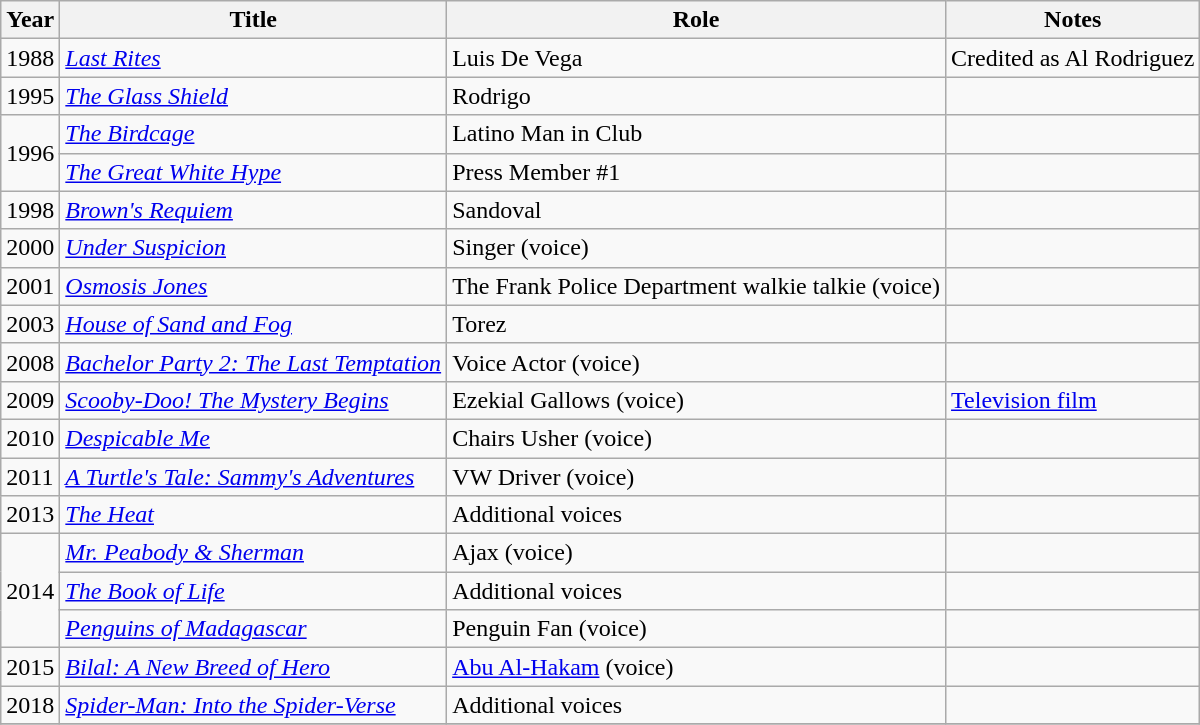<table class="wikitable sortable">
<tr>
<th>Year</th>
<th>Title</th>
<th>Role</th>
<th>Notes</th>
</tr>
<tr>
<td>1988</td>
<td><em><a href='#'>Last Rites</a></em></td>
<td>Luis De Vega</td>
<td>Credited as Al Rodriguez</td>
</tr>
<tr>
<td>1995</td>
<td><em><a href='#'>The Glass Shield</a></em></td>
<td>Rodrigo</td>
<td></td>
</tr>
<tr>
<td rowspan=2>1996</td>
<td><em><a href='#'>The Birdcage</a></em></td>
<td>Latino Man in Club</td>
<td></td>
</tr>
<tr>
<td><em><a href='#'>The Great White Hype</a></em></td>
<td>Press Member #1</td>
<td></td>
</tr>
<tr>
<td>1998</td>
<td><em><a href='#'>Brown's Requiem</a></em></td>
<td>Sandoval</td>
<td></td>
</tr>
<tr>
<td>2000</td>
<td><em><a href='#'>Under Suspicion</a></em></td>
<td>Singer (voice)</td>
<td></td>
</tr>
<tr>
<td>2001</td>
<td><em><a href='#'>Osmosis Jones</a></em></td>
<td>The Frank Police Department walkie talkie (voice)</td>
<td></td>
</tr>
<tr>
<td>2003</td>
<td><em><a href='#'>House of Sand and Fog</a></em></td>
<td>Torez</td>
<td></td>
</tr>
<tr>
<td>2008</td>
<td><em><a href='#'>Bachelor Party 2: The Last Temptation</a></em></td>
<td>Voice Actor (voice)</td>
<td></td>
</tr>
<tr>
<td>2009</td>
<td><em><a href='#'>Scooby-Doo! The Mystery Begins</a></em></td>
<td>Ezekial Gallows (voice)</td>
<td><a href='#'>Television film</a></td>
</tr>
<tr>
<td>2010</td>
<td><em><a href='#'>Despicable Me</a></em></td>
<td>Chairs Usher (voice)</td>
<td></td>
</tr>
<tr>
<td>2011</td>
<td><em><a href='#'>A Turtle's Tale: Sammy's Adventures</a></em></td>
<td>VW Driver (voice)</td>
<td></td>
</tr>
<tr>
<td>2013</td>
<td><em><a href='#'>The Heat</a></em></td>
<td>Additional voices</td>
<td></td>
</tr>
<tr>
<td rowspan=3>2014</td>
<td><em><a href='#'>Mr. Peabody & Sherman</a></em></td>
<td>Ajax (voice)</td>
<td></td>
</tr>
<tr>
<td><em><a href='#'>The Book of Life</a></em></td>
<td>Additional voices</td>
<td></td>
</tr>
<tr>
<td><em><a href='#'>Penguins of Madagascar</a></em></td>
<td>Penguin Fan (voice)</td>
<td></td>
</tr>
<tr>
<td>2015</td>
<td><em><a href='#'>Bilal: A New Breed of Hero</a></em></td>
<td><a href='#'>Abu Al-Hakam</a> (voice)</td>
<td></td>
</tr>
<tr>
<td>2018</td>
<td><em><a href='#'>Spider-Man: Into the Spider-Verse</a></em></td>
<td>Additional voices</td>
<td></td>
</tr>
<tr>
</tr>
</table>
